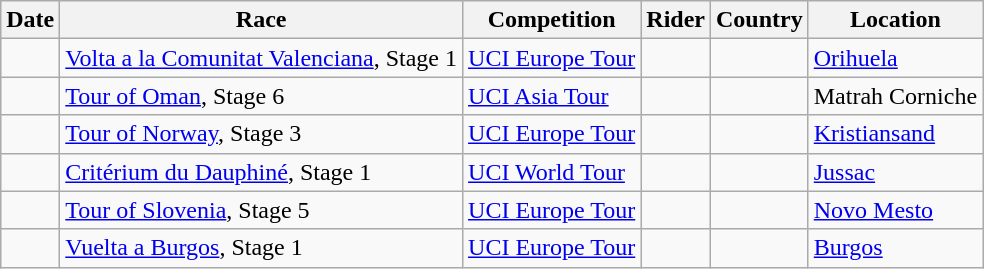<table class="wikitable sortable">
<tr>
<th>Date</th>
<th>Race</th>
<th>Competition</th>
<th>Rider</th>
<th>Country</th>
<th>Location</th>
</tr>
<tr>
<td></td>
<td><a href='#'>Volta a la Comunitat Valenciana</a>, Stage 1</td>
<td><a href='#'>UCI Europe Tour</a></td>
<td></td>
<td></td>
<td><a href='#'>Orihuela</a></td>
</tr>
<tr>
<td></td>
<td><a href='#'>Tour of Oman</a>, Stage 6</td>
<td><a href='#'>UCI Asia Tour</a></td>
<td></td>
<td></td>
<td>Matrah Corniche</td>
</tr>
<tr>
<td></td>
<td><a href='#'>Tour of Norway</a>, Stage 3</td>
<td><a href='#'>UCI Europe Tour</a></td>
<td></td>
<td></td>
<td><a href='#'>Kristiansand</a></td>
</tr>
<tr>
<td></td>
<td><a href='#'>Critérium du Dauphiné</a>, Stage 1</td>
<td><a href='#'>UCI World Tour</a></td>
<td></td>
<td></td>
<td><a href='#'>Jussac</a></td>
</tr>
<tr>
<td></td>
<td><a href='#'>Tour of Slovenia</a>, Stage 5</td>
<td><a href='#'>UCI Europe Tour</a></td>
<td></td>
<td></td>
<td><a href='#'>Novo Mesto</a></td>
</tr>
<tr>
<td></td>
<td><a href='#'>Vuelta a Burgos</a>, Stage 1</td>
<td><a href='#'>UCI Europe Tour</a></td>
<td></td>
<td></td>
<td><a href='#'>Burgos</a></td>
</tr>
</table>
